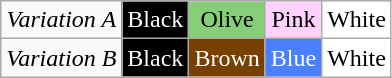<table class="wikitable" style="text-align:center;">
<tr>
<td><em>Variation A</em></td>
<td style="background-color: black; color:#ffffff;">Black</td>
<td style="background-color: #86cf78;">Olive</td>
<td style="background-color: #ffd1ff;">Pink</td>
<td style="background-color: white;">White</td>
</tr>
<tr>
<td><em>Variation B</em></td>
<td style="background-color: black; color:#ffffff;">Black</td>
<td style="background-color: #784000; color:#ffffff;">Brown</td>
<td style="background-color: #4880ff; color:#ffffff;">Blue</td>
<td style="background-color: white;">White</td>
</tr>
</table>
